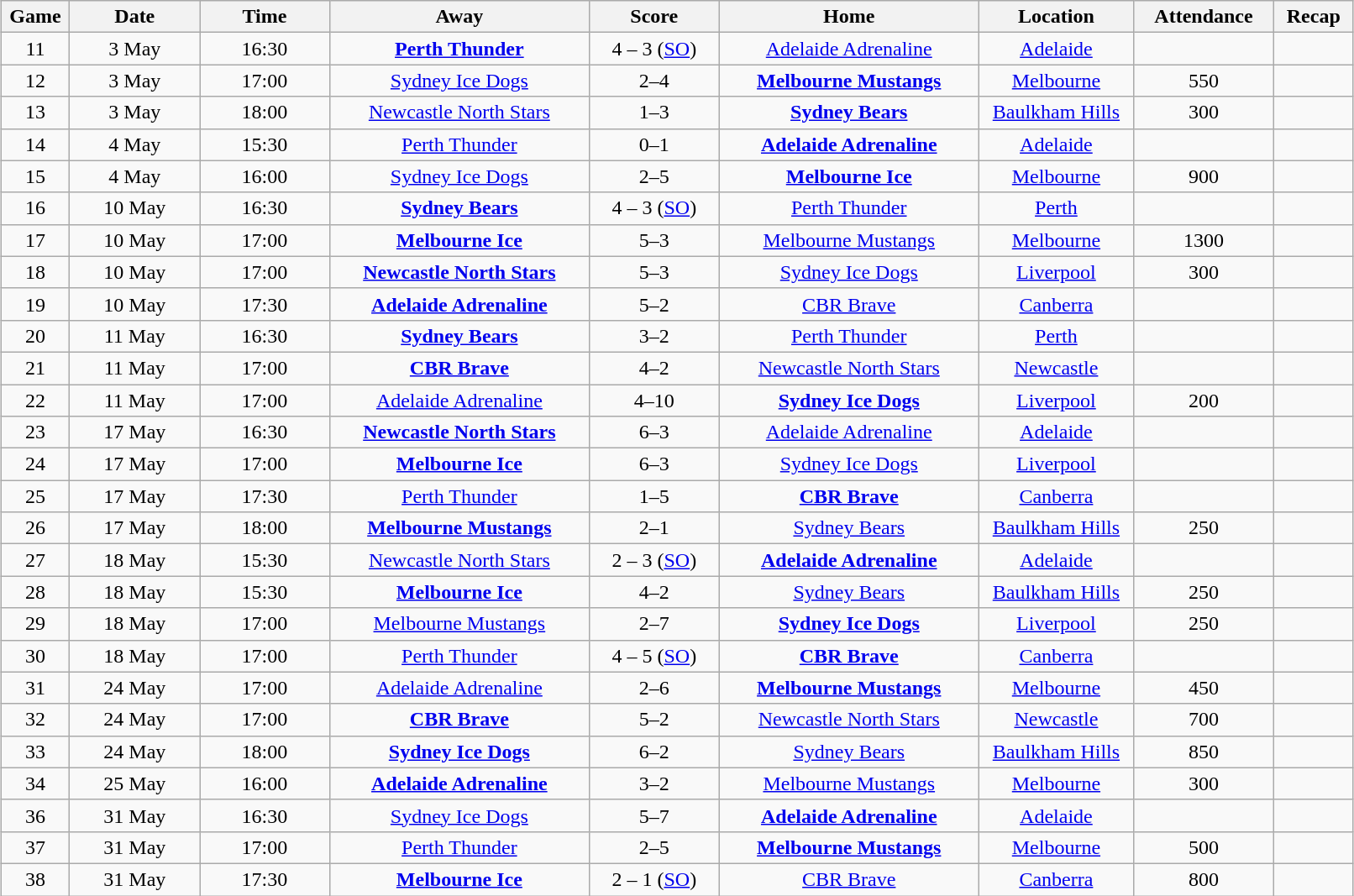<table class="wikitable" width="85%" style="margin: 1em auto 1em auto">
<tr>
<th width="1%">Game</th>
<th width="6%">Date</th>
<th width="6%">Time</th>
<th width="12%">Away</th>
<th width="6%">Score</th>
<th width="12%">Home</th>
<th width="7%">Location</th>
<th width="4%">Attendance</th>
<th width="2%">Recap</th>
</tr>
<tr align="center">
<td>11</td>
<td>3 May</td>
<td>16:30</td>
<td><strong><a href='#'>Perth Thunder</a></strong></td>
<td>4 – 3 (<a href='#'>SO</a>)</td>
<td><a href='#'>Adelaide Adrenaline</a></td>
<td><a href='#'>Adelaide</a></td>
<td></td>
<td></td>
</tr>
<tr align="center">
<td>12</td>
<td>3 May</td>
<td>17:00</td>
<td><a href='#'>Sydney Ice Dogs</a></td>
<td>2–4</td>
<td><strong><a href='#'>Melbourne Mustangs</a></strong></td>
<td><a href='#'>Melbourne</a></td>
<td>550</td>
<td></td>
</tr>
<tr align="center">
<td>13</td>
<td>3 May</td>
<td>18:00</td>
<td><a href='#'>Newcastle North Stars</a></td>
<td>1–3</td>
<td><strong><a href='#'>Sydney Bears</a></strong></td>
<td><a href='#'>Baulkham Hills</a></td>
<td>300</td>
<td></td>
</tr>
<tr align="center">
<td>14</td>
<td>4 May</td>
<td>15:30</td>
<td><a href='#'>Perth Thunder</a></td>
<td>0–1</td>
<td><strong><a href='#'>Adelaide Adrenaline</a></strong></td>
<td><a href='#'>Adelaide</a></td>
<td></td>
<td></td>
</tr>
<tr align="center">
<td>15</td>
<td>4 May</td>
<td>16:00</td>
<td><a href='#'>Sydney Ice Dogs</a></td>
<td>2–5</td>
<td><strong><a href='#'>Melbourne Ice</a></strong></td>
<td><a href='#'>Melbourne</a></td>
<td>900</td>
<td></td>
</tr>
<tr align="center">
<td>16</td>
<td>10 May</td>
<td>16:30</td>
<td><strong><a href='#'>Sydney Bears</a></strong></td>
<td>4 – 3 (<a href='#'>SO</a>)</td>
<td><a href='#'>Perth Thunder</a></td>
<td><a href='#'>Perth</a></td>
<td></td>
<td></td>
</tr>
<tr align="center">
<td>17</td>
<td>10 May</td>
<td>17:00</td>
<td><strong><a href='#'>Melbourne Ice</a></strong></td>
<td>5–3</td>
<td><a href='#'>Melbourne Mustangs</a></td>
<td><a href='#'>Melbourne</a></td>
<td>1300</td>
<td></td>
</tr>
<tr align="center">
<td>18</td>
<td>10 May</td>
<td>17:00</td>
<td><strong><a href='#'>Newcastle North Stars</a></strong></td>
<td>5–3</td>
<td><a href='#'>Sydney Ice Dogs</a></td>
<td><a href='#'>Liverpool</a></td>
<td>300</td>
<td></td>
</tr>
<tr align="center">
<td>19</td>
<td>10 May</td>
<td>17:30</td>
<td><strong><a href='#'>Adelaide Adrenaline</a></strong></td>
<td>5–2</td>
<td><a href='#'>CBR Brave</a></td>
<td><a href='#'>Canberra</a></td>
<td></td>
<td></td>
</tr>
<tr align="center">
<td>20</td>
<td>11 May</td>
<td>16:30</td>
<td><strong><a href='#'>Sydney Bears</a></strong></td>
<td>3–2</td>
<td><a href='#'>Perth Thunder</a></td>
<td><a href='#'>Perth</a></td>
<td></td>
<td></td>
</tr>
<tr align="center">
<td>21</td>
<td>11 May</td>
<td>17:00</td>
<td><strong><a href='#'>CBR Brave</a></strong></td>
<td>4–2</td>
<td><a href='#'>Newcastle North Stars</a></td>
<td><a href='#'>Newcastle</a></td>
<td></td>
<td></td>
</tr>
<tr align="center">
<td>22</td>
<td>11 May</td>
<td>17:00</td>
<td><a href='#'>Adelaide Adrenaline</a></td>
<td>4–10</td>
<td><strong><a href='#'>Sydney Ice Dogs</a></strong></td>
<td><a href='#'>Liverpool</a></td>
<td>200</td>
<td></td>
</tr>
<tr align="center">
<td>23</td>
<td>17 May</td>
<td>16:30</td>
<td><strong><a href='#'>Newcastle North Stars</a></strong></td>
<td>6–3</td>
<td><a href='#'>Adelaide Adrenaline</a></td>
<td><a href='#'>Adelaide</a></td>
<td></td>
<td></td>
</tr>
<tr align="center">
<td>24</td>
<td>17 May</td>
<td>17:00</td>
<td><strong><a href='#'>Melbourne Ice</a></strong></td>
<td>6–3</td>
<td><a href='#'>Sydney Ice Dogs</a></td>
<td><a href='#'>Liverpool</a></td>
<td></td>
<td></td>
</tr>
<tr align="center">
<td>25</td>
<td>17 May</td>
<td>17:30</td>
<td><a href='#'>Perth Thunder</a></td>
<td>1–5</td>
<td><strong><a href='#'>CBR Brave</a></strong></td>
<td><a href='#'>Canberra</a></td>
<td></td>
<td></td>
</tr>
<tr align="center">
<td>26</td>
<td>17 May</td>
<td>18:00</td>
<td><strong><a href='#'>Melbourne Mustangs</a></strong></td>
<td>2–1</td>
<td><a href='#'>Sydney Bears</a></td>
<td><a href='#'>Baulkham Hills</a></td>
<td>250</td>
<td></td>
</tr>
<tr align="center">
<td>27</td>
<td>18 May</td>
<td>15:30</td>
<td><a href='#'>Newcastle North Stars</a></td>
<td>2 – 3 (<a href='#'>SO</a>)</td>
<td><strong><a href='#'>Adelaide Adrenaline</a></strong></td>
<td><a href='#'>Adelaide</a></td>
<td></td>
<td></td>
</tr>
<tr align="center">
<td>28</td>
<td>18 May</td>
<td>15:30</td>
<td><strong><a href='#'>Melbourne Ice</a></strong></td>
<td>4–2</td>
<td><a href='#'>Sydney Bears</a></td>
<td><a href='#'>Baulkham Hills</a></td>
<td>250</td>
<td></td>
</tr>
<tr align="center">
<td>29</td>
<td>18 May</td>
<td>17:00</td>
<td><a href='#'>Melbourne Mustangs</a></td>
<td>2–7</td>
<td><strong><a href='#'>Sydney Ice Dogs</a></strong></td>
<td><a href='#'>Liverpool</a></td>
<td>250</td>
<td></td>
</tr>
<tr align="center">
<td>30</td>
<td>18 May</td>
<td>17:00</td>
<td><a href='#'>Perth Thunder</a></td>
<td>4 – 5 (<a href='#'>SO</a>)</td>
<td><strong><a href='#'>CBR Brave</a></strong></td>
<td><a href='#'>Canberra</a></td>
<td></td>
<td></td>
</tr>
<tr align="center">
<td>31</td>
<td>24 May</td>
<td>17:00</td>
<td><a href='#'>Adelaide Adrenaline</a></td>
<td>2–6</td>
<td><strong><a href='#'>Melbourne Mustangs</a></strong></td>
<td><a href='#'>Melbourne</a></td>
<td>450</td>
<td></td>
</tr>
<tr align="center">
<td>32</td>
<td>24 May</td>
<td>17:00</td>
<td><strong><a href='#'>CBR Brave</a></strong></td>
<td>5–2</td>
<td><a href='#'>Newcastle North Stars</a></td>
<td><a href='#'>Newcastle</a></td>
<td>700</td>
<td></td>
</tr>
<tr align="center">
<td>33</td>
<td>24 May</td>
<td>18:00</td>
<td><strong><a href='#'>Sydney Ice Dogs</a></strong></td>
<td>6–2</td>
<td><a href='#'>Sydney Bears</a></td>
<td><a href='#'>Baulkham Hills</a></td>
<td>850</td>
<td></td>
</tr>
<tr align="center">
<td>34</td>
<td>25 May</td>
<td>16:00</td>
<td><strong><a href='#'>Adelaide Adrenaline</a></strong></td>
<td>3–2</td>
<td><a href='#'>Melbourne Mustangs</a></td>
<td><a href='#'>Melbourne</a></td>
<td>300</td>
<td></td>
</tr>
<tr align="center">
<td>36</td>
<td>31 May</td>
<td>16:30</td>
<td><a href='#'>Sydney Ice Dogs</a></td>
<td>5–7</td>
<td><strong><a href='#'>Adelaide Adrenaline</a></strong></td>
<td><a href='#'>Adelaide</a></td>
<td></td>
<td></td>
</tr>
<tr align="center">
<td>37</td>
<td>31 May</td>
<td>17:00</td>
<td><a href='#'>Perth Thunder</a></td>
<td>2–5</td>
<td><strong><a href='#'>Melbourne Mustangs</a></strong></td>
<td><a href='#'>Melbourne</a></td>
<td>500</td>
<td></td>
</tr>
<tr align="center">
<td>38</td>
<td>31 May</td>
<td>17:30</td>
<td><strong><a href='#'>Melbourne Ice</a></strong></td>
<td>2 – 1 (<a href='#'>SO</a>)</td>
<td><a href='#'>CBR Brave</a></td>
<td><a href='#'>Canberra</a></td>
<td>800</td>
<td></td>
</tr>
</table>
